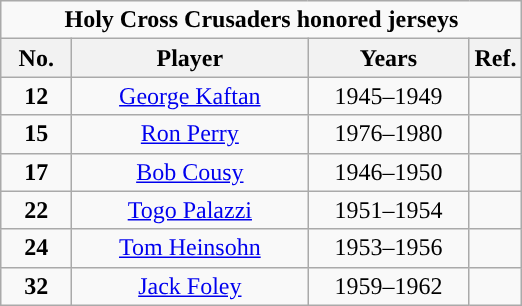<table class="wikitable sortable" style="text-align:center">
<tr>
<td colspan="5"><strong>Holy Cross Crusaders honored jerseys</strong></td>
</tr>
<tr>
<th width=40px>No.</th>
<th width=150px>Player</th>
<th width=100px>Years</th>
<th width=px>Ref.</th>
</tr>
<tr>
<td><strong>12</strong></td>
<td><a href='#'>George Kaftan</a></td>
<td>1945–1949</td>
<td></td>
</tr>
<tr>
<td><strong>15</strong></td>
<td><a href='#'>Ron Perry</a></td>
<td>1976–1980</td>
<td></td>
</tr>
<tr>
<td><strong>17</strong></td>
<td><a href='#'>Bob Cousy</a></td>
<td>1946–1950</td>
<td></td>
</tr>
<tr>
<td><strong>22</strong></td>
<td><a href='#'>Togo Palazzi</a></td>
<td>1951–1954</td>
<td></td>
</tr>
<tr>
<td><strong>24</strong></td>
<td><a href='#'>Tom Heinsohn</a></td>
<td>1953–1956</td>
<td></td>
</tr>
<tr>
<td><strong>32</strong></td>
<td><a href='#'>Jack Foley</a></td>
<td>1959–1962</td>
<td></td>
</tr>
</table>
